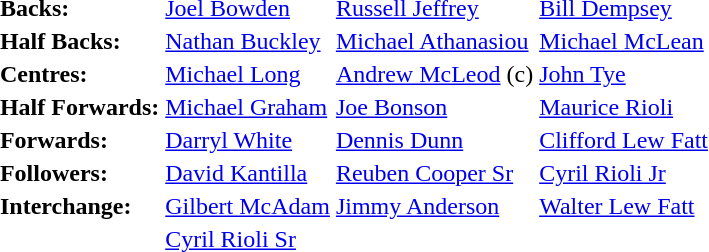<table border="0" cellpadding="2" cellspacing="0" align="center">
<tr>
<td><strong>Backs:</strong></td>
<td><a href='#'>Joel Bowden</a></td>
<td><a href='#'>Russell Jeffrey</a></td>
<td><a href='#'>Bill Dempsey</a></td>
</tr>
<tr>
<td><strong>Half Backs:</strong></td>
<td><a href='#'>Nathan Buckley</a></td>
<td><a href='#'>Michael Athanasiou</a></td>
<td><a href='#'>Michael McLean</a></td>
</tr>
<tr>
<td><strong>Centres:</strong></td>
<td><a href='#'>Michael Long</a></td>
<td><a href='#'>Andrew McLeod</a> (c)</td>
<td><a href='#'>John Tye</a></td>
</tr>
<tr>
<td><strong>Half Forwards:</strong></td>
<td><a href='#'>Michael Graham</a></td>
<td><a href='#'>Joe Bonson</a></td>
<td><a href='#'>Maurice Rioli</a></td>
</tr>
<tr>
<td><strong>Forwards:</strong></td>
<td><a href='#'>Darryl White</a></td>
<td><a href='#'>Dennis Dunn</a></td>
<td><a href='#'>Clifford Lew Fatt</a></td>
</tr>
<tr>
<td><strong>Followers:</strong></td>
<td><a href='#'>David Kantilla</a></td>
<td><a href='#'>Reuben Cooper Sr</a></td>
<td><a href='#'>Cyril Rioli Jr</a></td>
</tr>
<tr>
<td><strong>Interchange:</strong></td>
<td><a href='#'>Gilbert McAdam</a></td>
<td><a href='#'>Jimmy Anderson</a></td>
<td><a href='#'>Walter Lew Fatt</a></td>
</tr>
<tr>
<td></td>
<td><a href='#'>Cyril Rioli Sr</a></td>
</tr>
</table>
